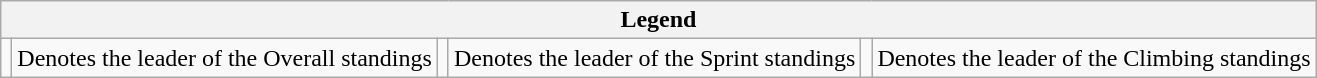<table class="wikitable">
<tr>
<th colspan="6">Legend</th>
</tr>
<tr>
<td></td>
<td>Denotes the leader of the Overall standings</td>
<td></td>
<td>Denotes the leader of the Sprint standings</td>
<td></td>
<td>Denotes the leader of the Climbing standings</td>
</tr>
</table>
